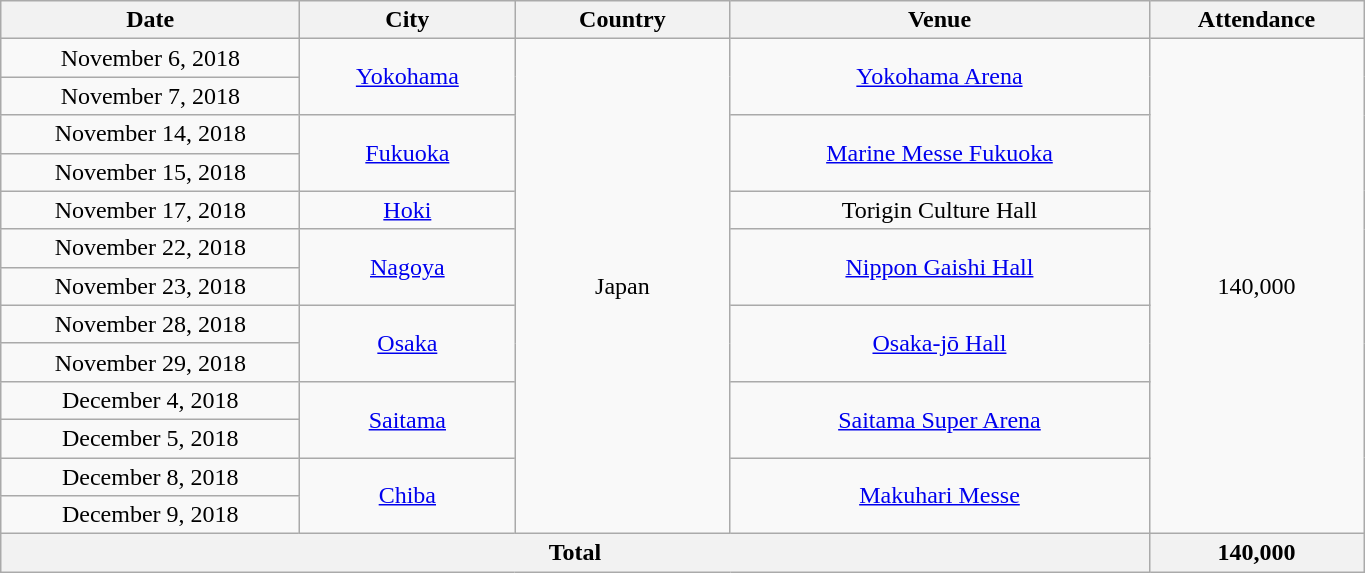<table class="wikitable" style="text-align:center;">
<tr>
<th scope="col" style="width:12em;">Date</th>
<th scope="col" style="width:8.5em;">City</th>
<th scope="col" style="width:8.5em;">Country</th>
<th scope="col" style="width:17em;">Venue</th>
<th scope="col" style="width:8.5em;">Attendance</th>
</tr>
<tr>
<td>November 6, 2018</td>
<td rowspan="2"><a href='#'>Yokohama</a></td>
<td rowspan="13">Japan</td>
<td rowspan="2"><a href='#'>Yokohama Arena</a></td>
<td rowspan="13">140,000</td>
</tr>
<tr>
<td>November 7, 2018</td>
</tr>
<tr>
<td>November 14, 2018</td>
<td rowspan="2"><a href='#'>Fukuoka</a></td>
<td rowspan="2"><a href='#'>Marine Messe Fukuoka</a></td>
</tr>
<tr>
<td>November 15, 2018</td>
</tr>
<tr>
<td>November 17, 2018</td>
<td rowspan="1"><a href='#'>Hoki</a></td>
<td rowspan="1">Torigin Culture Hall</td>
</tr>
<tr>
<td>November 22, 2018</td>
<td rowspan="2"><a href='#'>Nagoya</a></td>
<td rowspan="2"><a href='#'>Nippon Gaishi Hall</a></td>
</tr>
<tr>
<td>November 23, 2018</td>
</tr>
<tr>
<td>November 28, 2018</td>
<td rowspan="2"><a href='#'>Osaka</a></td>
<td rowspan="2"><a href='#'>Osaka-jō Hall</a></td>
</tr>
<tr>
<td>November 29, 2018</td>
</tr>
<tr>
<td>December 4, 2018</td>
<td rowspan="2"><a href='#'>Saitama</a></td>
<td rowspan="2"><a href='#'>Saitama Super Arena</a></td>
</tr>
<tr>
<td>December 5, 2018</td>
</tr>
<tr>
<td>December 8, 2018</td>
<td rowspan="2"><a href='#'>Chiba</a></td>
<td rowspan="2"><a href='#'>Makuhari Messe</a></td>
</tr>
<tr>
<td>December 9, 2018</td>
</tr>
<tr>
<th colspan="4">Total</th>
<th>140,000</th>
</tr>
</table>
